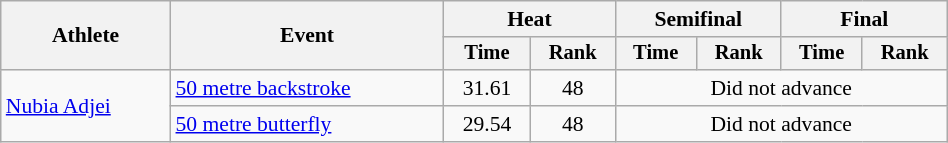<table class="wikitable" style="text-align:center; font-size:90%; width:50%;">
<tr>
<th rowspan="2">Athlete</th>
<th rowspan="2">Event</th>
<th colspan="2">Heat</th>
<th colspan="2">Semifinal</th>
<th colspan="2">Final</th>
</tr>
<tr style="font-size:95%">
<th>Time</th>
<th>Rank</th>
<th>Time</th>
<th>Rank</th>
<th>Time</th>
<th>Rank</th>
</tr>
<tr>
<td align=left rowspan=2><a href='#'>Nubia Adjei</a></td>
<td align=left><a href='#'>50 metre backstroke</a></td>
<td>31.61</td>
<td>48</td>
<td colspan=4>Did not advance</td>
</tr>
<tr>
<td align=left><a href='#'>50 metre butterfly</a></td>
<td>29.54</td>
<td>48</td>
<td colspan=4>Did not advance</td>
</tr>
</table>
